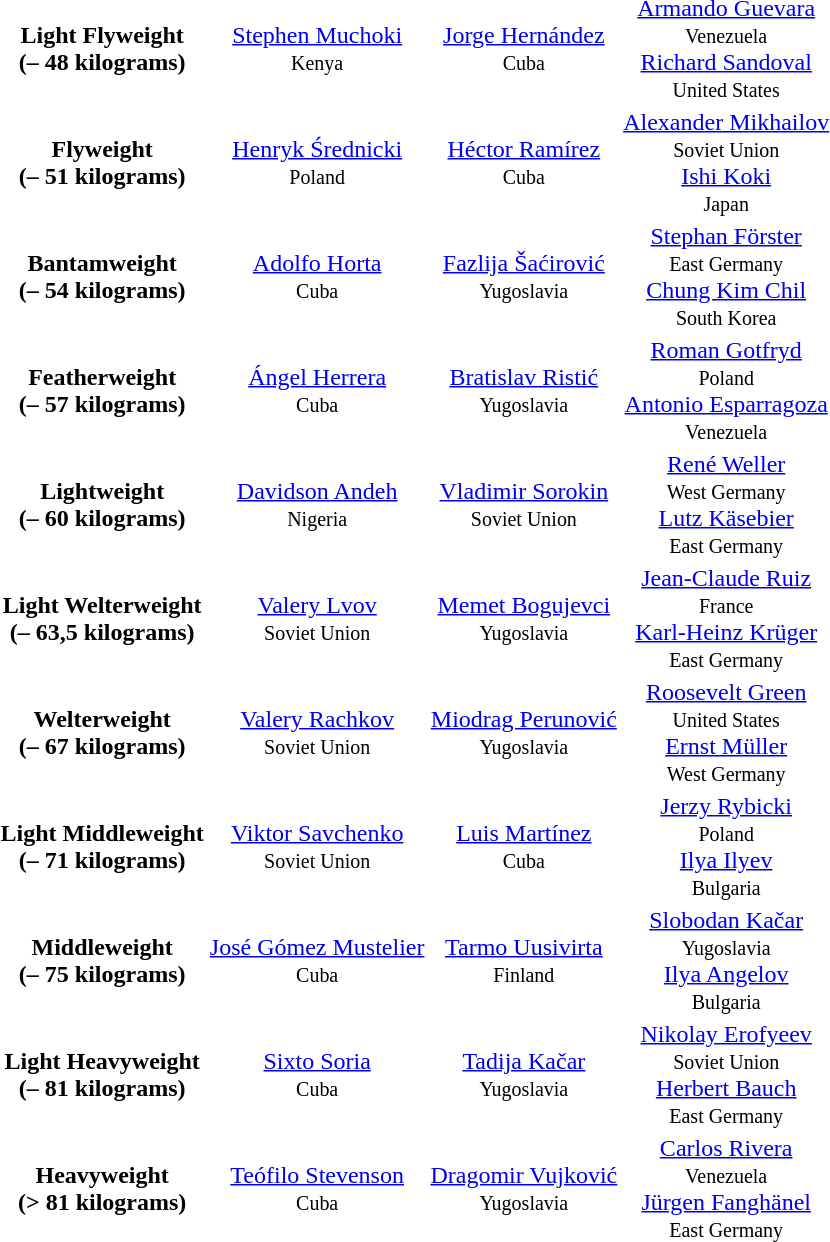<table>
<tr align="center">
<td><strong>Light Flyweight<br>(– 48 kilograms)</strong></td>
<td> <a href='#'>Stephen Muchoki</a><br><small>Kenya</small></td>
<td> <a href='#'>Jorge Hernández</a><br><small>Cuba</small></td>
<td> <a href='#'>Armando Guevara</a><br><small>Venezuela</small><br> <a href='#'>Richard Sandoval</a><br><small>United States</small></td>
</tr>
<tr align="center">
<td><strong>Flyweight<br>(– 51 kilograms)</strong></td>
<td> <a href='#'>Henryk Średnicki</a><br><small>Poland</small></td>
<td> <a href='#'>Héctor Ramírez</a><br><small>Cuba</small></td>
<td> <a href='#'>Alexander Mikhailov</a><br><small>Soviet Union</small><br> <a href='#'>Ishi Koki</a><br><small>Japan</small></td>
</tr>
<tr align="center">
<td><strong>Bantamweight<br>(– 54 kilograms)</strong></td>
<td> <a href='#'>Adolfo Horta</a><br><small>Cuba</small></td>
<td> <a href='#'>Fazlija Šaćirović</a><br><small>Yugoslavia</small></td>
<td> <a href='#'>Stephan Förster</a><br><small>East Germany</small><br> <a href='#'>Chung Kim Chil</a><br><small>South Korea</small></td>
</tr>
<tr align="center">
<td><strong>Featherweight<br>(– 57 kilograms)</strong></td>
<td> <a href='#'>Ángel Herrera</a><br><small>Cuba</small></td>
<td> <a href='#'>Bratislav Ristić</a><br><small>Yugoslavia</small></td>
<td> <a href='#'>Roman Gotfryd</a><br><small>Poland</small><br> <a href='#'>Antonio Esparragoza</a><br><small>Venezuela</small></td>
</tr>
<tr align="center">
<td><strong>Lightweight<br>(– 60 kilograms)</strong></td>
<td> <a href='#'>Davidson Andeh</a><br><small>Nigeria</small></td>
<td> <a href='#'>Vladimir Sorokin</a><br><small>Soviet Union</small></td>
<td> <a href='#'>René Weller</a><br><small>West Germany</small><br> <a href='#'>Lutz Käsebier</a><br><small>East Germany</small></td>
</tr>
<tr align="center">
<td><strong>Light Welterweight<br>(– 63,5 kilograms)</strong></td>
<td> <a href='#'>Valery Lvov</a><br><small>Soviet Union</small></td>
<td> <a href='#'>Memet Bogujevci</a><br><small>Yugoslavia</small></td>
<td> <a href='#'>Jean-Claude Ruiz</a><br><small>France</small><br> <a href='#'>Karl-Heinz Krüger</a><br><small>East Germany</small></td>
</tr>
<tr align="center">
<td><strong>Welterweight<br>(– 67 kilograms)</strong></td>
<td> <a href='#'>Valery Rachkov</a><br><small>Soviet Union</small></td>
<td> <a href='#'>Miodrag Perunović</a><br><small>Yugoslavia</small></td>
<td> <a href='#'>Roosevelt Green</a><br><small>United States</small><br> <a href='#'>Ernst Müller</a><br><small>West Germany</small></td>
</tr>
<tr align="center">
<td><strong>Light Middleweight<br>(– 71 kilograms)</strong></td>
<td> <a href='#'>Viktor Savchenko</a><br><small>Soviet Union</small></td>
<td> <a href='#'>Luis Martínez</a><br><small>Cuba</small></td>
<td> <a href='#'>Jerzy Rybicki</a><br><small>Poland</small><br> <a href='#'>Ilya Ilyev</a><br><small>Bulgaria</small></td>
</tr>
<tr align="center">
<td><strong>Middleweight<br>(– 75 kilograms)</strong></td>
<td> <a href='#'>José Gómez Mustelier</a><br><small>Cuba</small></td>
<td> <a href='#'>Tarmo Uusivirta</a><br><small>Finland</small></td>
<td> <a href='#'>Slobodan Kačar</a><br><small>Yugoslavia</small><br> <a href='#'>Ilya Angelov</a><br><small>Bulgaria</small></td>
</tr>
<tr align="center">
<td><strong>Light Heavyweight<br>(– 81 kilograms)</strong></td>
<td> <a href='#'>Sixto Soria</a><br><small>Cuba</small></td>
<td> <a href='#'>Tadija Kačar</a><br><small>Yugoslavia</small></td>
<td> <a href='#'>Nikolay Erofyeev</a><br><small>Soviet Union</small><br> <a href='#'>Herbert Bauch</a><br><small>East Germany</small></td>
</tr>
<tr align="center">
<td><strong>Heavyweight<br>(> 81 kilograms)</strong></td>
<td> <a href='#'>Teófilo Stevenson</a><br><small>Cuba</small></td>
<td> <a href='#'>Dragomir Vujković</a><br><small>Yugoslavia</small></td>
<td> <a href='#'>Carlos Rivera</a><br><small>Venezuela</small><br> <a href='#'>Jürgen Fanghänel</a><br><small>East Germany</small></td>
</tr>
</table>
